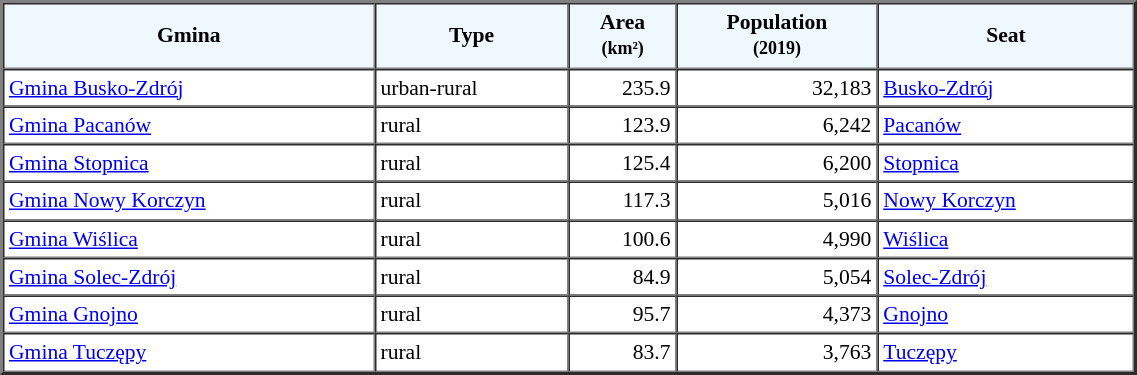<table width="60%" border="2" cellpadding="3" cellspacing="0" style="font-size:90%;line-height:120%;">
<tr bgcolor="F0F8FF">
<td style="text-align:center;"><strong>Gmina</strong></td>
<td style="text-align:center;"><strong>Type</strong></td>
<td style="text-align:center;"><strong>Area<br><small>(km²)</small></strong></td>
<td style="text-align:center;"><strong>Population<br><small>(2019)</small></strong></td>
<td style="text-align:center;"><strong>Seat</strong></td>
</tr>
<tr>
<td><a href='#'>Gmina Busko-Zdrój</a></td>
<td>urban-rural</td>
<td style="text-align:right;">235.9</td>
<td style="text-align:right;">32,183</td>
<td><a href='#'>Busko-Zdrój</a></td>
</tr>
<tr>
<td><a href='#'>Gmina Pacanów</a></td>
<td>rural</td>
<td style="text-align:right;">123.9</td>
<td style="text-align:right;">6,242</td>
<td><a href='#'>Pacanów</a></td>
</tr>
<tr>
<td><a href='#'>Gmina Stopnica</a></td>
<td>rural</td>
<td style="text-align:right;">125.4</td>
<td style="text-align:right;">6,200</td>
<td><a href='#'>Stopnica</a></td>
</tr>
<tr>
<td><a href='#'>Gmina Nowy Korczyn</a></td>
<td>rural</td>
<td style="text-align:right;">117.3</td>
<td style="text-align:right;">5,016</td>
<td><a href='#'>Nowy Korczyn</a></td>
</tr>
<tr>
<td><a href='#'>Gmina Wiślica</a></td>
<td>rural</td>
<td style="text-align:right;">100.6</td>
<td style="text-align:right;">4,990</td>
<td><a href='#'>Wiślica</a></td>
</tr>
<tr>
<td><a href='#'>Gmina Solec-Zdrój</a></td>
<td>rural</td>
<td style="text-align:right;">84.9</td>
<td style="text-align:right;">5,054</td>
<td><a href='#'>Solec-Zdrój</a></td>
</tr>
<tr>
<td><a href='#'>Gmina Gnojno</a></td>
<td>rural</td>
<td style="text-align:right;">95.7</td>
<td style="text-align:right;">4,373</td>
<td><a href='#'>Gnojno</a></td>
</tr>
<tr>
<td><a href='#'>Gmina Tuczępy</a></td>
<td>rural</td>
<td style="text-align:right;">83.7</td>
<td style="text-align:right;">3,763</td>
<td><a href='#'>Tuczępy</a></td>
</tr>
<tr>
</tr>
</table>
